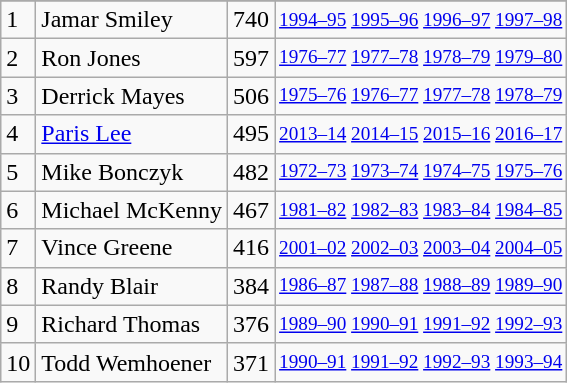<table class="wikitable">
<tr>
</tr>
<tr>
<td>1</td>
<td>Jamar Smiley</td>
<td>740</td>
<td style="font-size:80%;"><a href='#'>1994–95</a> <a href='#'>1995–96</a> <a href='#'>1996–97</a> <a href='#'>1997–98</a></td>
</tr>
<tr>
<td>2</td>
<td>Ron Jones</td>
<td>597</td>
<td style="font-size:80%;"><a href='#'>1976–77</a> <a href='#'>1977–78</a> <a href='#'>1978–79</a> <a href='#'>1979–80</a></td>
</tr>
<tr>
<td>3</td>
<td>Derrick Mayes</td>
<td>506</td>
<td style="font-size:80%;"><a href='#'>1975–76</a> <a href='#'>1976–77</a> <a href='#'>1977–78</a> <a href='#'>1978–79</a></td>
</tr>
<tr>
<td>4</td>
<td><a href='#'>Paris Lee</a></td>
<td>495</td>
<td style="font-size:80%;"><a href='#'>2013–14</a> <a href='#'>2014–15</a> <a href='#'>2015–16</a> <a href='#'>2016–17</a></td>
</tr>
<tr>
<td>5</td>
<td>Mike Bonczyk</td>
<td>482</td>
<td style="font-size:80%;"><a href='#'>1972–73</a> <a href='#'>1973–74</a> <a href='#'>1974–75</a> <a href='#'>1975–76</a></td>
</tr>
<tr>
<td>6</td>
<td>Michael McKenny</td>
<td>467</td>
<td style="font-size:80%;"><a href='#'>1981–82</a> <a href='#'>1982–83</a> <a href='#'>1983–84</a> <a href='#'>1984–85</a></td>
</tr>
<tr>
<td>7</td>
<td>Vince Greene</td>
<td>416</td>
<td style="font-size:80%;"><a href='#'>2001–02</a> <a href='#'>2002–03</a> <a href='#'>2003–04</a> <a href='#'>2004–05</a></td>
</tr>
<tr>
<td>8</td>
<td>Randy Blair</td>
<td>384</td>
<td style="font-size:80%;"><a href='#'>1986–87</a> <a href='#'>1987–88</a> <a href='#'>1988–89</a> <a href='#'>1989–90</a></td>
</tr>
<tr>
<td>9</td>
<td>Richard Thomas</td>
<td>376</td>
<td style="font-size:80%;"><a href='#'>1989–90</a> <a href='#'>1990–91</a> <a href='#'>1991–92</a> <a href='#'>1992–93</a></td>
</tr>
<tr>
<td>10</td>
<td>Todd Wemhoener</td>
<td>371</td>
<td style="font-size:80%;"><a href='#'>1990–91</a> <a href='#'>1991–92</a> <a href='#'>1992–93</a> <a href='#'>1993–94</a></td>
</tr>
</table>
